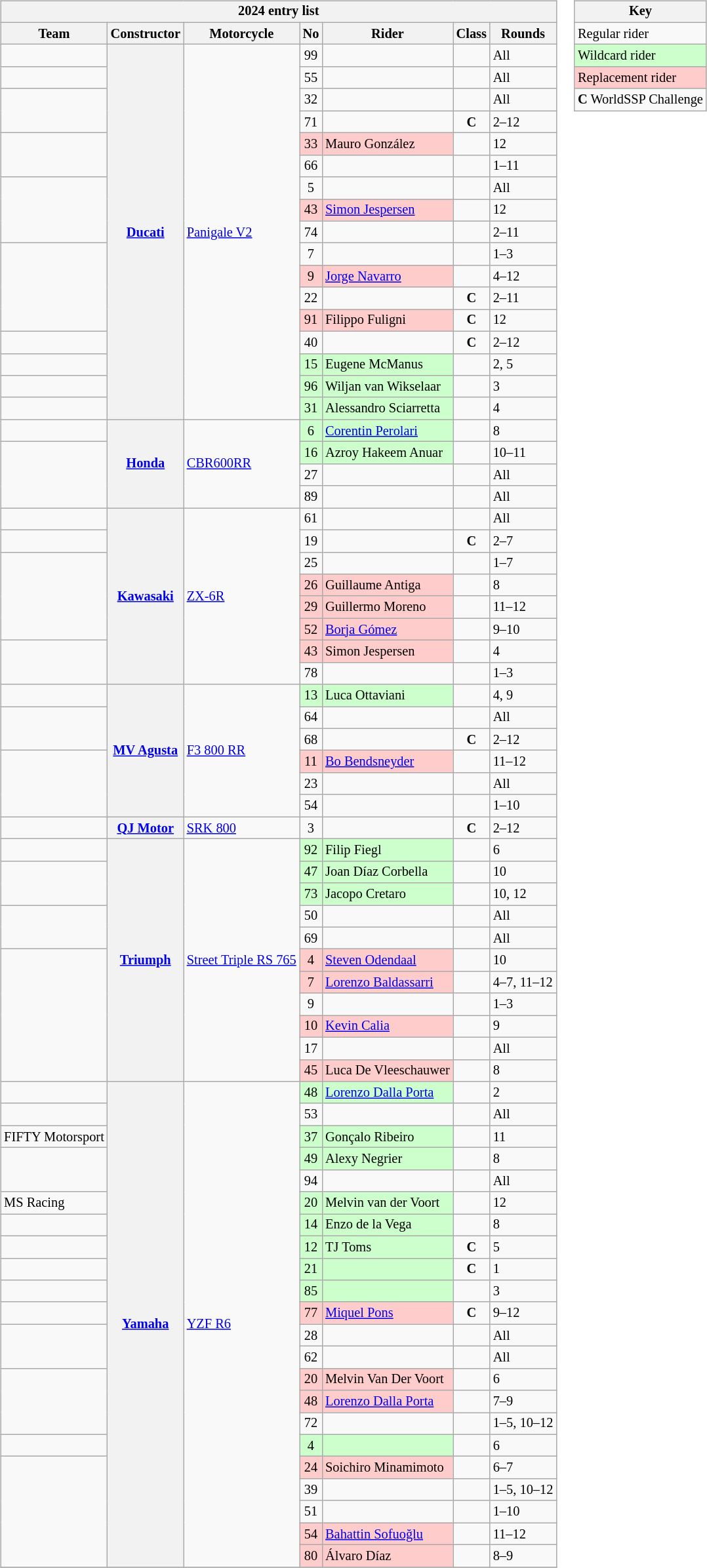<table>
<tr>
<td><br><table class="wikitable sortable" style="font-size: 85%">
<tr>
<th colspan="7">2024 entry list</th>
</tr>
<tr>
<th>Team</th>
<th>Constructor</th>
<th>Motorcycle</th>
<th>No</th>
<th>Rider</th>
<th>Class</th>
<th>Rounds</th>
</tr>
<tr>
<td></td>
<th rowspan="17"><a href='#'>Ducati</a></th>
<td rowspan="17"><a href='#'>Panigale V2</a></td>
<td align="center">99</td>
<td></td>
<td align="center"></td>
<td>All</td>
</tr>
<tr>
<td></td>
<td align="center">55</td>
<td></td>
<td align="center"></td>
<td>All</td>
</tr>
<tr>
<td rowspan="2"></td>
<td align="center">32</td>
<td></td>
<td align="center"></td>
<td>All</td>
</tr>
<tr>
<td align="center">71</td>
<td></td>
<td align="center"><strong><span>C</span></strong></td>
<td>2–12</td>
</tr>
<tr>
<td rowspan="2"></td>
<td style="background:#ffcccc;" align="center">33</td>
<td style="background:#ffcccc;"nowrap> Mauro González</td>
<td align="center"></td>
<td>12</td>
</tr>
<tr>
<td align="center">66</td>
<td></td>
<td align="center"></td>
<td>1–11</td>
</tr>
<tr>
<td rowspan="3"></td>
<td align="center">5</td>
<td></td>
<td align="center"></td>
<td>All</td>
</tr>
<tr>
<td style="background:#ffcccc;" align="center">43</td>
<td style="background:#ffcccc;"nowrap> <a href='#'>Simon Jespersen</a></td>
<td align="center"></td>
<td>12</td>
</tr>
<tr>
<td align="center">74</td>
<td></td>
<td align="center"></td>
<td>2–11</td>
</tr>
<tr>
<td rowspan="4"></td>
<td align="center">7</td>
<td></td>
<td align="center"></td>
<td>1–3</td>
</tr>
<tr>
<td style="background:#ffcccc;" align="center">9</td>
<td style="background:#ffcccc;"nowrap> <a href='#'>Jorge Navarro</a></td>
<td align="center"></td>
<td>4–12</td>
</tr>
<tr>
<td align="center">22</td>
<td></td>
<td align="center"><strong><span>C</span></strong></td>
<td>2–11</td>
</tr>
<tr>
<td style="background:#ffcccc;" align="center">91</td>
<td style="background:#ffcccc;"nowrap> Filippo Fuligni</td>
<td align="center"><strong><span>C</span></strong></td>
<td>12</td>
</tr>
<tr>
<td></td>
<td align="center">40</td>
<td></td>
<td align="center"><strong><span>C</span></strong></td>
<td>2–12</td>
</tr>
<tr>
<td></td>
<td style="background:#ccffcc;" align="center">15</td>
<td style="background:#ccffcc;" nowrap> Eugene McManus</td>
<td></td>
<td>2, 5</td>
</tr>
<tr>
<td></td>
<td style="background:#ccffcc;" align="center">96</td>
<td style="background:#ccffcc;" nowrap> Wiljan van Wikselaar</td>
<td></td>
<td>3</td>
</tr>
<tr>
<td></td>
<td style="background:#ccffcc;" align="center">31</td>
<td style="background:#ccffcc;"nowrap> Alessandro Sciarretta</td>
<td align="center"></td>
<td>4</td>
</tr>
<tr>
<td></td>
<th rowspan="4"><a href='#'>Honda</a></th>
<td rowspan="4"><a href='#'>CBR600RR</a></td>
<td style="background:#ccffcc;" align="center">6</td>
<td style="background:#ccffcc;"nowrap> <a href='#'>Corentin Perolari</a></td>
<td></td>
<td>8</td>
</tr>
<tr>
<td rowspan="3"></td>
<td style="background:#ccffcc;" align="center">16</td>
<td style="background:#ccffcc"nowrap> Azroy Hakeem Anuar</td>
<td></td>
<td>10–11</td>
</tr>
<tr>
<td align="center">27</td>
<td></td>
<td></td>
<td>All</td>
</tr>
<tr>
<td align="center">89</td>
<td></td>
<td></td>
<td>All</td>
</tr>
<tr>
<td></td>
<th rowspan="8"><a href='#'>Kawasaki</a></th>
<td rowspan="8"><a href='#'>ZX-6R</a></td>
<td align="center">61</td>
<td></td>
<td></td>
<td>All</td>
</tr>
<tr>
<td></td>
<td align="center">19</td>
<td></td>
<td align="center"><strong><span>C</span></strong></td>
<td>2–7</td>
</tr>
<tr>
<td rowspan="4"></td>
<td align="center">25</td>
<td></td>
<td align="center"></td>
<td>1–7</td>
</tr>
<tr>
<td style="background:#ffcccc;" align="center">26</td>
<td style="background:#ffcccc;"nowrap> Guillaume Antiga</td>
<td align="center"></td>
<td>8</td>
</tr>
<tr>
<td style="background:#ffcccc;" align="center">29</td>
<td style="background:#ffcccc;"nowrap> Guillermo Moreno</td>
<td align="center"></td>
<td>11–12</td>
</tr>
<tr>
<td style="background:#ffcccc;" align="center">52</td>
<td style="background:#ffcccc;"nowrap> <a href='#'>Borja Gómez</a></td>
<td align="center"></td>
<td>9–10</td>
</tr>
<tr>
<td rowspan="2"></td>
<td style="background:#ffcccc;" align="center">43</td>
<td style="background:#ffcccc;"nowrap> Simon Jespersen</td>
<td align="center"></td>
<td>4</td>
</tr>
<tr>
<td align="center">78</td>
<td></td>
<td align="center"></td>
<td>1–3</td>
</tr>
<tr>
<td></td>
<th rowspan="6"><a href='#'>MV Agusta</a></th>
<td rowspan="6"><a href='#'>F3 800 RR</a></td>
<td style="background:#ccffcc;" align="center">13</td>
<td style="background:#ccffcc;"nowrap> Luca Ottaviani</td>
<td align="center"></td>
<td>4, 9</td>
</tr>
<tr>
<td rowspan="2"></td>
<td align="center">64</td>
<td></td>
<td align="center"></td>
<td>All</td>
</tr>
<tr>
<td align="center">68</td>
<td></td>
<td align="center"><strong><span>C</span></strong></td>
<td>2–12</td>
</tr>
<tr>
<td rowspan="3"></td>
<td style="background:#ffcccc;" align="center">11</td>
<td style="background:#ffcccc;"nowrap> <a href='#'>Bo Bendsneyder</a></td>
<td align="center"></td>
<td>11–12</td>
</tr>
<tr>
<td align="center">23</td>
<td></td>
<td align="center"></td>
<td>All</td>
</tr>
<tr>
<td align="center">54</td>
<td></td>
<td align="center"></td>
<td>1–10</td>
</tr>
<tr>
<td></td>
<th><a href='#'>QJ Motor</a></th>
<td><a href='#'>SRK 800</a></td>
<td align="center">3</td>
<td></td>
<td align="center"><strong><span>C</span></strong></td>
<td>2–12</td>
</tr>
<tr>
<td></td>
<th rowspan="11"><a href='#'>Triumph</a></th>
<td rowspan="11"><a href='#'>Street Triple RS 765</a></td>
<td style="background:#ccffcc;" align="center">92</td>
<td style="background:#ccffcc;"nowrap> Filip Fiegl</td>
<td align="center"></td>
<td>6</td>
</tr>
<tr>
<td rowspan="2"></td>
<td style="background:#ccffcc;" align="center">47</td>
<td style="background:#ccffcc;"nowrap> Joan Díaz Corbella</td>
<td></td>
<td>10</td>
</tr>
<tr>
<td style="background:#ccffcc;" align="center">73</td>
<td style="background:#ccffcc;"nowrap> Jacopo Cretaro</td>
<td></td>
<td>10, 12</td>
</tr>
<tr>
<td rowspan="2"></td>
<td align="center">50</td>
<td></td>
<td align="center"></td>
<td>All</td>
</tr>
<tr>
<td align="center">69</td>
<td></td>
<td align="center"></td>
<td>All</td>
</tr>
<tr>
<td rowspan="6"></td>
<td style="background:#ffcccc;" align="center">4</td>
<td style="background:#ffcccc;"nowrap> <a href='#'>Steven Odendaal</a></td>
<td></td>
<td>10</td>
</tr>
<tr>
<td style="background:#ffcccc;" align="center">7</td>
<td style="background:#ffcccc;"nowrap> <a href='#'>Lorenzo Baldassarri</a></td>
<td align="center"></td>
<td>4–7, 11–12</td>
</tr>
<tr>
<td align="center">9</td>
<td></td>
<td align="center"></td>
<td>1–3</td>
</tr>
<tr>
<td style="background:#ffcccc;" align="center">10</td>
<td style="background:#ffcccc;"nowrap> <a href='#'>Kevin Calia</a></td>
<td align="center"></td>
<td>9</td>
</tr>
<tr>
<td align="center">17</td>
<td></td>
<td align="center"></td>
<td>All</td>
</tr>
<tr>
<td style="background:#ffcccc;" align="center">45</td>
<td style="background:#ffcccc;"nowrap> Luca De Vleeschauwer</td>
<td></td>
<td>8</td>
</tr>
<tr>
<td></td>
<th rowspan="22"><a href='#'>Yamaha</a></th>
<td rowspan="22"><a href='#'>YZF R6</a></td>
<td style="background:#ccffcc;"align="center">48</td>
<td style="background:#ccffcc;"nowrap> <a href='#'>Lorenzo Dalla Porta</a></td>
<td align="center"></td>
<td>2</td>
</tr>
<tr>
<td></td>
<td align="center">53</td>
<td></td>
<td align="center"></td>
<td>All</td>
</tr>
<tr>
<td {{nowrap> FIFTY Motorsport</td>
<td style="background:#ccffcc;" align="center">37</td>
<td style="background:#ccffcc;"nowrap> Gonçalo Ribeiro</td>
<td></td>
<td>11</td>
</tr>
<tr>
<td rowspan="2"></td>
<td style="background:#ccffcc;" align="center">49</td>
<td style="background:#ccffcc;"nowrap> Alexy Negrier</td>
<td></td>
<td>8</td>
</tr>
<tr>
<td align="center">94</td>
<td></td>
<td align="center"></td>
<td>All</td>
</tr>
<tr>
<td {{nowrap> MS Racing</td>
<td style="background:#ccffcc;" align="center">20</td>
<td style="background:#ccffcc;"nowrap> Melvin van der Voort</td>
<td></td>
<td>12</td>
</tr>
<tr>
<td></td>
<td style="background:#ccffcc;" align="center">14</td>
<td style="background:#ccffcc;"nowrap> Enzo de la Vega</td>
<td></td>
<td>8</td>
</tr>
<tr>
<td></td>
<td style="background:#ccffcc;" align="center">12</td>
<td style="background:#ccffcc;"nowrap> TJ Toms</td>
<td align="center"><strong><span>C</span></strong></td>
<td>5</td>
</tr>
<tr>
<td></td>
<td style="background:#ccffcc;" align="center">21</td>
<td style="background:#ccffcc;"></td>
<td align="center"><strong><span>C</span></strong></td>
<td>1</td>
</tr>
<tr>
<td></td>
<td style="background:#ccffcc;" align="center">85</td>
<td style="background:#ccffcc;"></td>
<td align="center"></td>
<td>3</td>
</tr>
<tr>
<td></td>
<td style="background:#ffcccc;" align="center">77</td>
<td style="background:#ffcccc;"nowrap> <a href='#'>Miquel Pons</a></td>
<td align="center"><strong><span>C</span></strong></td>
<td>9–12</td>
</tr>
<tr>
<td rowspan="2"></td>
<td align="center">28</td>
<td></td>
<td align="center"></td>
<td>All</td>
</tr>
<tr>
<td align="center">62</td>
<td></td>
<td align="center"></td>
<td>All</td>
</tr>
<tr>
<td rowspan="3"></td>
<td style="background:#ffcccc;" align="center">20</td>
<td style="background:#ffcccc;"nowrap> Melvin Van Der Voort</td>
<td align="center"></td>
<td>6</td>
</tr>
<tr>
<td style="background:#ffcccc;" align=center>48</td>
<td style="background:#ffcccc;"nowrap> <a href='#'>Lorenzo Dalla Porta</a></td>
<td align="center"></td>
<td>7–9</td>
</tr>
<tr>
<td align="center">72</td>
<td></td>
<td align="center"></td>
<td>1–5, 10–12</td>
</tr>
<tr>
<td></td>
<td style="background:#ccffcc;" align="center">4</td>
<td style="background:#ccffcc;"></td>
<td align="center"></td>
<td>6</td>
</tr>
<tr>
<td rowspan="5"></td>
<td style="background:#ffcccc;" align="center">24</td>
<td style="background:#ffcccc;"nowrap> Soichiro Minamimoto</td>
<td align="center"></td>
<td>6–7</td>
</tr>
<tr>
<td align="center">39</td>
<td></td>
<td align="center"></td>
<td>1–5, 10–12</td>
</tr>
<tr>
<td align="center">51</td>
<td></td>
<td align="center"></td>
<td>1–10</td>
</tr>
<tr>
<td style="background:#ffcccc;" align="center">54</td>
<td style="background:#ffcccc;"nowrap> <a href='#'>Bahattin Sofuoğlu</a></td>
<td></td>
<td>11–12</td>
</tr>
<tr>
<td style="background:#ffcccc;" align="center">80</td>
<td style="background:#ffcccc;"nowrap> Álvaro Díaz</td>
<td></td>
<td>8–9</td>
</tr>
<tr>
</tr>
</table>
</td>
<td valign="top"><br><table class="wikitable" style="font-size:85%;">
<tr>
<th>Key</th>
</tr>
<tr>
<td>Regular rider</td>
</tr>
<tr>
<td style="background:#ccffcc;">Wildcard rider</td>
</tr>
<tr>
<td style="background:#ffcccc;">Replacement rider</td>
</tr>
<tr>
<td align=center><strong><span>C</span></strong> WorldSSP Challenge</td>
</tr>
</table>
</td>
</tr>
</table>
